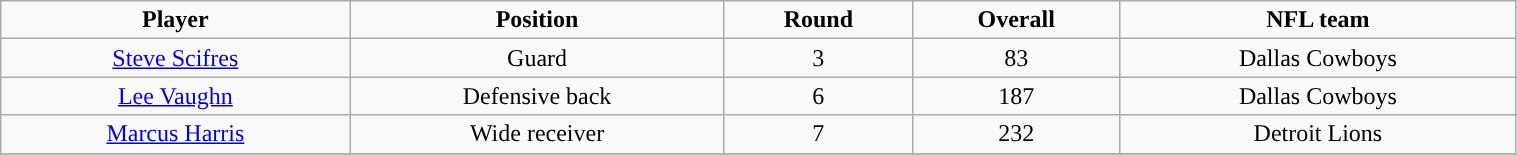<table class="wikitable" width="80%">
<tr align="center">
<td><strong>Player</strong></td>
<td><strong>Position</strong></td>
<td><strong>Round</strong></td>
<td><strong>Overall</strong></td>
<td><strong>NFL team</strong></td>
</tr>
<tr align="center" bgcolor="">
<td><a href='#'>Steve Scifres</a></td>
<td>Guard</td>
<td>3</td>
<td>83</td>
<td>Dallas Cowboys</td>
</tr>
<tr align="center" bgcolor="">
<td><a href='#'>Lee Vaughn</a></td>
<td>Defensive back</td>
<td>6</td>
<td>187</td>
<td>Dallas Cowboys</td>
</tr>
<tr align="center" bgcolor="">
<td><a href='#'>Marcus Harris</a></td>
<td>Wide receiver</td>
<td>7</td>
<td>232</td>
<td>Detroit Lions</td>
</tr>
<tr align="center" bgcolor="">
</tr>
</table>
